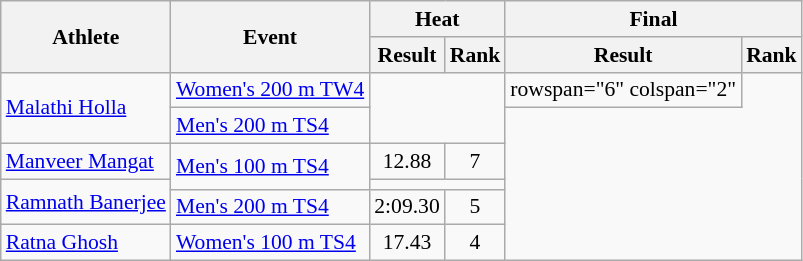<table class=wikitable style="font-size:90%">
<tr>
<th rowspan="2">Athlete</th>
<th rowspan="2">Event</th>
<th colspan="2">Heat</th>
<th colspan="2">Final</th>
</tr>
<tr>
<th>Result</th>
<th>Rank</th>
<th>Result</th>
<th>Rank</th>
</tr>
<tr>
<td rowspan="2"><a href='#'>Malathi Holla</a></td>
<td><a href='#'>Women's 200 m TW4</a></td>
<td style="text-align:center;" rowspan="2" colspan="2"></td>
<td>rowspan="6" colspan="2" </td>
</tr>
<tr>
<td><a href='#'>Men's 200 m TS4</a></td>
</tr>
<tr>
<td><a href='#'>Manveer Mangat</a></td>
<td rowspan="2"><a href='#'>Men's 100 m TS4</a></td>
<td style="text-align:center;">12.88</td>
<td style="text-align:center;">7</td>
</tr>
<tr>
<td rowspan="2"><a href='#'>Ramnath Banerjee</a></td>
<td style="text-align:center;" colspan="2"></td>
</tr>
<tr>
<td><a href='#'>Men's 200 m TS4</a></td>
<td style="text-align:center;">2:09.30</td>
<td style="text-align:center;">5</td>
</tr>
<tr>
<td><a href='#'>Ratna Ghosh</a></td>
<td><a href='#'>Women's 100 m TS4</a></td>
<td style="text-align:center;">17.43</td>
<td style="text-align:center;">4</td>
</tr>
</table>
